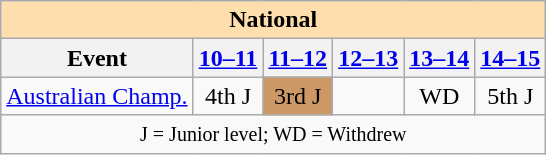<table class="wikitable" style="text-align:center">
<tr>
<th style="background-color: #ffdead; " colspan=6 align=center>National</th>
</tr>
<tr>
<th>Event</th>
<th><a href='#'>10–11</a></th>
<th><a href='#'>11–12</a></th>
<th><a href='#'>12–13</a></th>
<th><a href='#'>13–14</a></th>
<th><a href='#'>14–15</a></th>
</tr>
<tr>
<td align=left><a href='#'>Australian Champ.</a></td>
<td>4th J</td>
<td bgcolor=cc9966>3rd J</td>
<td></td>
<td>WD</td>
<td>5th J</td>
</tr>
<tr>
<td colspan=6 align=center><small> J = Junior level; WD = Withdrew </small></td>
</tr>
</table>
